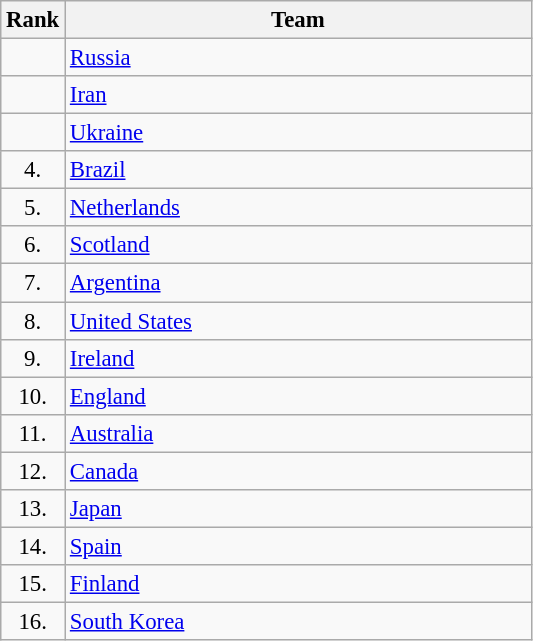<table class="wikitable" style="font-size:95%">
<tr>
<th>Rank</th>
<th align="left" style="width: 20em">Team</th>
</tr>
<tr>
<td align="center"></td>
<td> <a href='#'>Russia</a></td>
</tr>
<tr>
<td align="center"></td>
<td> <a href='#'>Iran</a></td>
</tr>
<tr>
<td align="center"></td>
<td> <a href='#'>Ukraine</a></td>
</tr>
<tr>
<td rowspan=1 align="center">4.</td>
<td> <a href='#'>Brazil</a></td>
</tr>
<tr>
<td rowspan=1 align="center">5.</td>
<td> <a href='#'>Netherlands</a></td>
</tr>
<tr>
<td rowspan=1 align="center">6.</td>
<td> <a href='#'>Scotland</a></td>
</tr>
<tr>
<td rowspan=1 align="center">7.</td>
<td> <a href='#'>Argentina</a></td>
</tr>
<tr>
<td rowspan=1 align="center">8.</td>
<td> <a href='#'>United States</a></td>
</tr>
<tr>
<td rowspan=1 align="center">9.</td>
<td> <a href='#'>Ireland</a></td>
</tr>
<tr>
<td rowspan=1 align="center">10.</td>
<td> <a href='#'>England</a></td>
</tr>
<tr>
<td rowspan=1 align="center">11.</td>
<td> <a href='#'>Australia</a></td>
</tr>
<tr>
<td rowspan=1 align="center">12.</td>
<td> <a href='#'>Canada</a></td>
</tr>
<tr>
<td rowspan=1 align="center">13.</td>
<td> <a href='#'>Japan</a></td>
</tr>
<tr>
<td rowspan=1 align="center">14.</td>
<td> <a href='#'>Spain</a></td>
</tr>
<tr>
<td rowspan=1 align="center">15.</td>
<td> <a href='#'>Finland</a></td>
</tr>
<tr>
<td rowspan=1 align="center">16.</td>
<td> <a href='#'>South Korea</a></td>
</tr>
</table>
